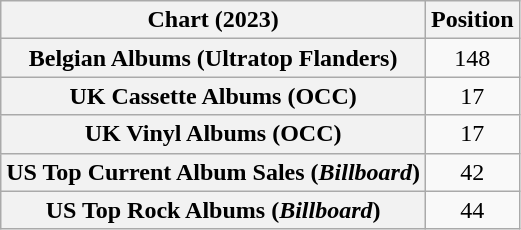<table class="wikitable sortable plainrowheaders" style="text-align:center">
<tr>
<th scope="col">Chart (2023)</th>
<th scope="col">Position</th>
</tr>
<tr>
<th scope="row">Belgian Albums (Ultratop Flanders)</th>
<td>148</td>
</tr>
<tr>
<th scope="row">UK Cassette Albums (OCC)</th>
<td>17</td>
</tr>
<tr>
<th scope="row">UK Vinyl Albums (OCC)</th>
<td>17</td>
</tr>
<tr>
<th scope="row">US Top Current Album Sales (<em>Billboard</em>)</th>
<td>42</td>
</tr>
<tr>
<th scope="row">US Top Rock Albums (<em>Billboard</em>)</th>
<td>44</td>
</tr>
</table>
